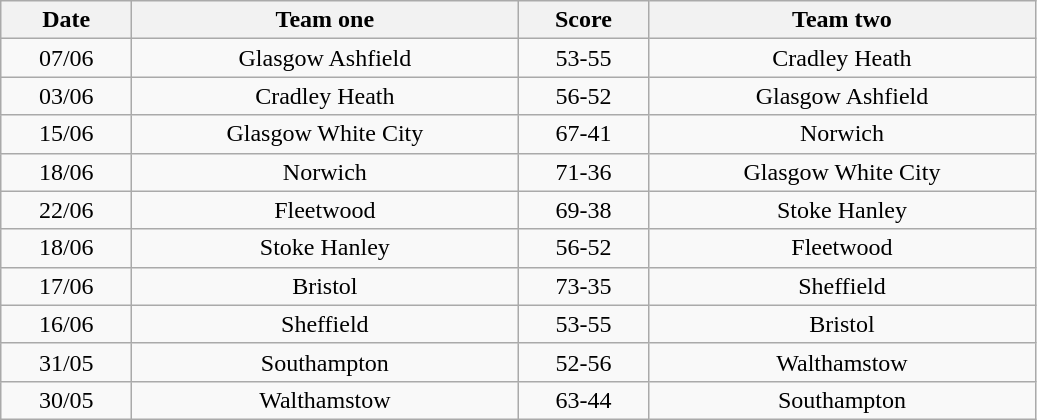<table class="wikitable" style="text-align: center">
<tr>
<th width=80>Date</th>
<th width=250>Team one</th>
<th width=80>Score</th>
<th width=250>Team two</th>
</tr>
<tr>
<td>07/06</td>
<td>Glasgow Ashfield</td>
<td>53-55</td>
<td>Cradley Heath</td>
</tr>
<tr>
<td>03/06</td>
<td>Cradley Heath</td>
<td>56-52</td>
<td>Glasgow Ashfield</td>
</tr>
<tr>
<td>15/06</td>
<td>Glasgow White City</td>
<td>67-41</td>
<td>Norwich</td>
</tr>
<tr>
<td>18/06</td>
<td>Norwich</td>
<td>71-36</td>
<td>Glasgow White City</td>
</tr>
<tr>
<td>22/06</td>
<td>Fleetwood</td>
<td>69-38</td>
<td>Stoke Hanley</td>
</tr>
<tr>
<td>18/06</td>
<td>Stoke Hanley</td>
<td>56-52</td>
<td>Fleetwood</td>
</tr>
<tr>
<td>17/06</td>
<td>Bristol</td>
<td>73-35</td>
<td>Sheffield</td>
</tr>
<tr>
<td>16/06</td>
<td>Sheffield</td>
<td>53-55</td>
<td>Bristol</td>
</tr>
<tr>
<td>31/05</td>
<td>Southampton</td>
<td>52-56</td>
<td>Walthamstow</td>
</tr>
<tr>
<td>30/05</td>
<td>Walthamstow</td>
<td>63-44</td>
<td>Southampton</td>
</tr>
</table>
